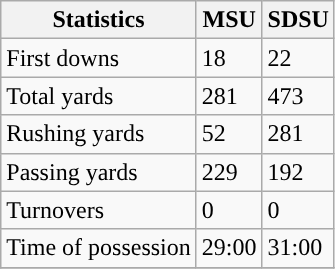<table class="wikitable">
<tr>
<th>Statistics</th>
<th>MSU</th>
<th>SDSU</th>
</tr>
<tr>
<td>First downs</td>
<td>18</td>
<td>22</td>
</tr>
<tr>
<td>Total yards</td>
<td>281</td>
<td>473</td>
</tr>
<tr>
<td>Rushing yards</td>
<td>52</td>
<td>281</td>
</tr>
<tr>
<td>Passing yards</td>
<td>229</td>
<td>192</td>
</tr>
<tr>
<td>Turnovers</td>
<td>0</td>
<td>0</td>
</tr>
<tr>
<td>Time of possession</td>
<td>29:00</td>
<td>31:00</td>
</tr>
<tr>
</tr>
</table>
